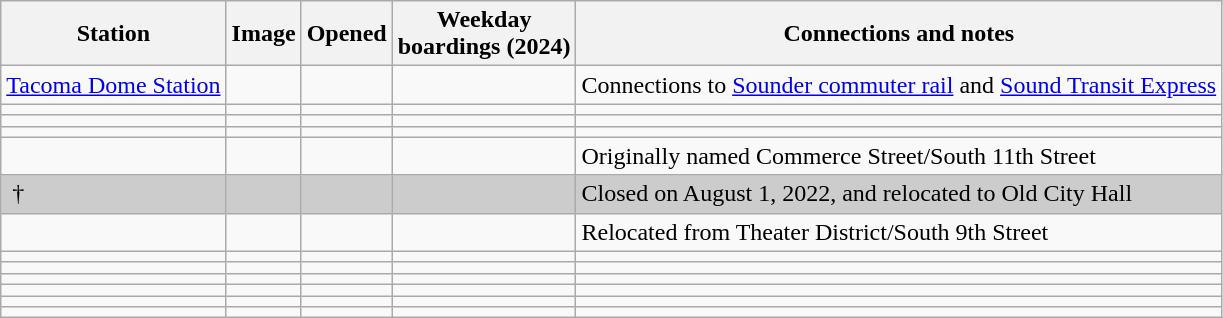<table class="wikitable sortable">
<tr>
<th>Station</th>
<th class=unsortable>Image</th>
<th>Opened</th>
<th>Weekday<br>boardings (2024)</th>
<th class=unsortable>Connections and notes</th>
</tr>
<tr>
<td><a href='#'>Tacoma Dome Station</a></td>
<td></td>
<td></td>
<td align="center"></td>
<td>Connections to <a href='#'>Sounder commuter rail</a> and <a href='#'>Sound Transit Express</a></td>
</tr>
<tr>
<td></td>
<td></td>
<td></td>
<td align="center"></td>
<td></td>
</tr>
<tr>
<td></td>
<td></td>
<td></td>
<td align="center"></td>
<td></td>
</tr>
<tr>
<td></td>
<td></td>
<td></td>
<td align="center"></td>
<td></td>
</tr>
<tr>
<td></td>
<td></td>
<td></td>
<td align="center"></td>
<td>Originally named Commerce Street/South 11th Street</td>
</tr>
<tr style="background:#cccccc">
<td> †</td>
<td></td>
<td></td>
<td align="center"></td>
<td>Closed on August 1, 2022, and relocated to Old City Hall</td>
</tr>
<tr>
<td></td>
<td></td>
<td></td>
<td align="center"></td>
<td>Relocated from Theater District/South 9th Street</td>
</tr>
<tr>
<td></td>
<td></td>
<td></td>
<td align="center"></td>
<td></td>
</tr>
<tr>
<td></td>
<td></td>
<td></td>
<td align="center"></td>
<td></td>
</tr>
<tr>
<td></td>
<td></td>
<td></td>
<td align="center"></td>
<td></td>
</tr>
<tr>
<td></td>
<td></td>
<td></td>
<td align="center"></td>
<td></td>
</tr>
<tr>
<td></td>
<td></td>
<td></td>
<td align="center"></td>
<td></td>
</tr>
<tr>
<td></td>
<td></td>
<td></td>
<td align="center"></td>
<td></td>
</tr>
</table>
